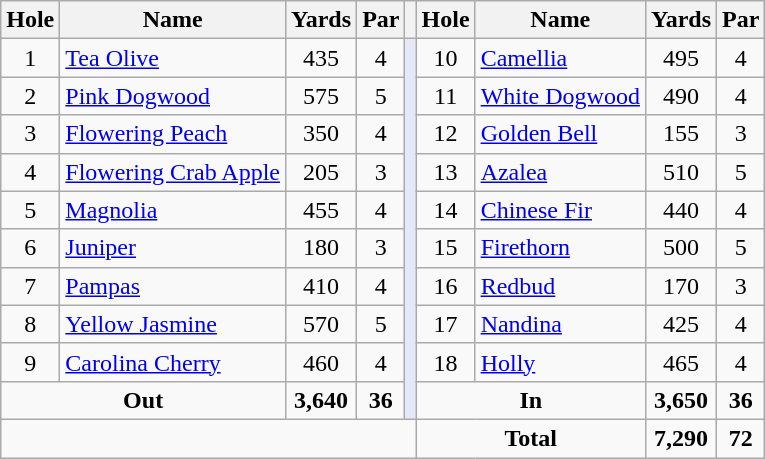<table class=wikitable style="text-align: center">
<tr>
<th>Hole</th>
<th>Name</th>
<th>Yards</th>
<th>Par</th>
<th></th>
<th>Hole</th>
<th>Name</th>
<th>Yards</th>
<th>Par</th>
</tr>
<tr>
<td>1</td>
<td align=left><a href='#'>Tea Olive</a></td>
<td>435</td>
<td>4</td>
<td rowspan=10 style="background:#E6E8FA;"></td>
<td>10</td>
<td align=left><a href='#'>Camellia</a></td>
<td>495</td>
<td>4</td>
</tr>
<tr>
<td>2</td>
<td align=left><a href='#'>Pink Dogwood</a></td>
<td>575</td>
<td>5</td>
<td>11</td>
<td align=left><a href='#'>White Dogwood</a></td>
<td>490</td>
<td>4</td>
</tr>
<tr>
<td>3</td>
<td align=left><a href='#'>Flowering Peach</a></td>
<td>350</td>
<td>4</td>
<td>12</td>
<td align=left><a href='#'>Golden Bell</a></td>
<td>155</td>
<td>3</td>
</tr>
<tr>
<td>4</td>
<td align=left><a href='#'>Flowering Crab Apple</a></td>
<td>205</td>
<td>3</td>
<td>13</td>
<td align=left><a href='#'>Azalea</a></td>
<td>510</td>
<td>5</td>
</tr>
<tr>
<td>5</td>
<td align=left><a href='#'>Magnolia</a></td>
<td>455</td>
<td>4</td>
<td>14</td>
<td align=left><a href='#'>Chinese Fir</a></td>
<td>440</td>
<td>4</td>
</tr>
<tr>
<td>6</td>
<td align=left><a href='#'>Juniper</a></td>
<td>180</td>
<td>3</td>
<td>15</td>
<td align=left><a href='#'>Firethorn</a></td>
<td>500</td>
<td>5</td>
</tr>
<tr>
<td>7</td>
<td align=left><a href='#'>Pampas</a></td>
<td>410</td>
<td>4</td>
<td>16</td>
<td align=left><a href='#'>Redbud</a></td>
<td>170</td>
<td>3</td>
</tr>
<tr>
<td>8</td>
<td align=left><a href='#'>Yellow Jasmine</a></td>
<td>570</td>
<td>5</td>
<td>17</td>
<td align=left><a href='#'>Nandina</a></td>
<td>425</td>
<td>4</td>
</tr>
<tr>
<td>9</td>
<td align=left><a href='#'>Carolina Cherry</a></td>
<td>460</td>
<td>4</td>
<td>18</td>
<td align=left><a href='#'>Holly</a></td>
<td>465</td>
<td>4</td>
</tr>
<tr>
<td colspan=2><strong>Out</strong></td>
<td><strong>3,640</strong></td>
<td><strong>36</strong></td>
<td colspan=2><strong>In</strong></td>
<td><strong>3,650</strong></td>
<td><strong>36</strong></td>
</tr>
<tr>
<td colspan=5 align=left><small></small></td>
<td colspan=2><strong>Total</strong></td>
<td><strong>7,290</strong></td>
<td><strong>72</strong></td>
</tr>
</table>
